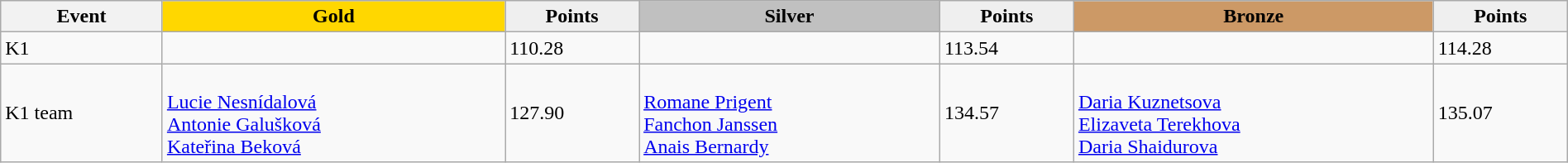<table class="wikitable" width=100%>
<tr>
<th>Event</th>
<td align=center bgcolor="gold"><strong>Gold</strong></td>
<td align=center bgcolor="EFEFEF"><strong>Points</strong></td>
<td align=center bgcolor="silver"><strong>Silver</strong></td>
<td align=center bgcolor="EFEFEF"><strong>Points</strong></td>
<td align=center bgcolor="CC9966"><strong>Bronze</strong></td>
<td align=center bgcolor="EFEFEF"><strong>Points</strong></td>
</tr>
<tr>
<td>K1</td>
<td></td>
<td>110.28</td>
<td></td>
<td>113.54</td>
<td></td>
<td>114.28</td>
</tr>
<tr>
<td>K1 team</td>
<td><br><a href='#'>Lucie Nesnídalová</a><br><a href='#'>Antonie Galušková</a><br><a href='#'>Kateřina Beková</a></td>
<td>127.90</td>
<td><br><a href='#'>Romane Prigent</a><br><a href='#'>Fanchon Janssen</a><br><a href='#'>Anais Bernardy</a></td>
<td>134.57</td>
<td><br><a href='#'>Daria Kuznetsova</a><br><a href='#'>Elizaveta Terekhova</a><br><a href='#'>Daria Shaidurova</a></td>
<td>135.07</td>
</tr>
</table>
